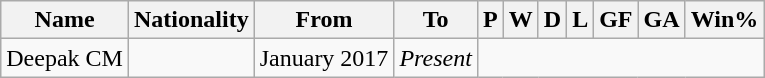<table class="wikitable plainrowheaders sortable" style="text-align:center">
<tr>
<th>Name</th>
<th>Nationality</th>
<th>From</th>
<th class="unsortable">To</th>
<th>P</th>
<th>W</th>
<th>D</th>
<th>L</th>
<th>GF</th>
<th>GA</th>
<th>Win%</th>
</tr>
<tr>
<td scope=row style=text-align:left>Deepak CM</td>
<td align=left></td>
<td align=left>January 2017</td>
<td align=left><em>Present</em><br></td>
</tr>
</table>
